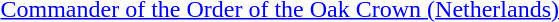<table>
<tr>
<td rowspan=2 style="width:60px; vertical-align:top;"></td>
<td><a href='#'>Commander of the Order of the Oak Crown (Netherlands)</a></td>
</tr>
<tr>
<td></td>
</tr>
</table>
